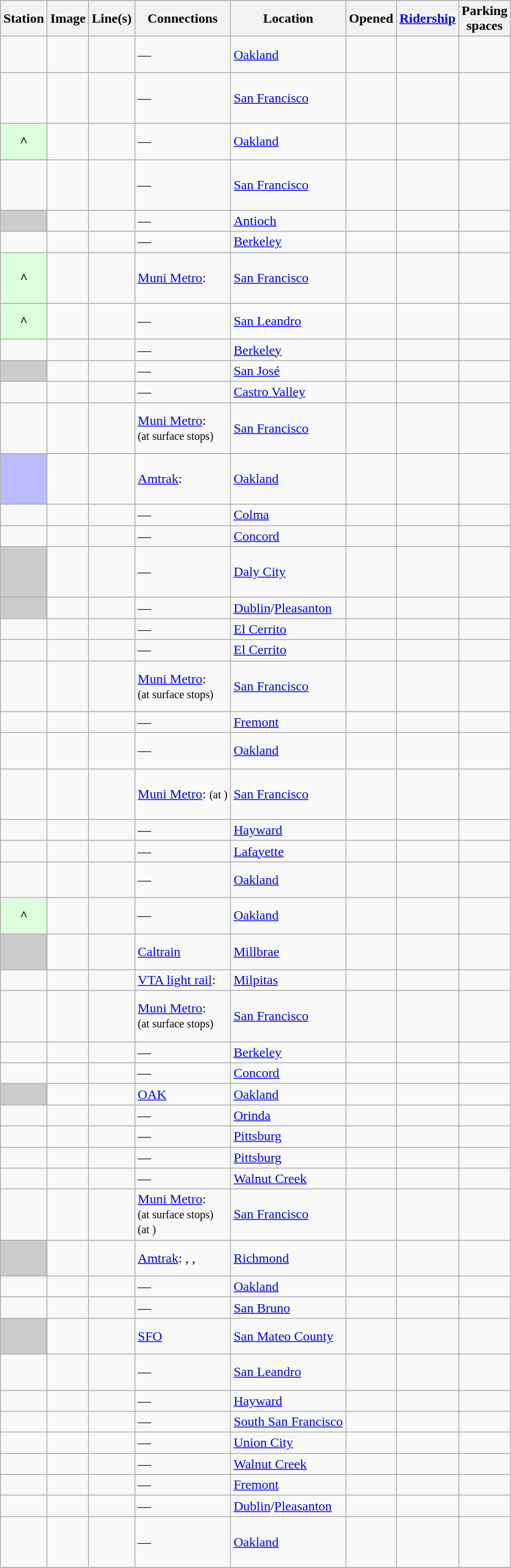<table class="wikitable sortable sticky-header">
<tr>
<th scope="col">Station</th>
<th scope="col" class="unsortable">Image</th>
<th scope="col" class="unsortable">Line(s)</th>
<th scope="col">Connections</th>
<th scope="col">Location</th>
<th scope="col">Opened</th>
<th scope="col"><a href='#'>Ridership</a></th>
<th scope="col">Parking<br>spaces</th>
</tr>
<tr>
<td></td>
<td></td>
<td><br><br></td>
<td>—</td>
<td><a href='#'>Oakland</a></td>
<td></td>
<td></td>
<td></td>
</tr>
<tr>
<td></td>
<td></td>
<td><br><br><br></td>
<td>—</td>
<td><a href='#'>San Francisco</a></td>
<td></td>
<td></td>
<td></td>
</tr>
<tr>
<th scope="row" style="background-color:#DDFFDD"> ^</th>
<td></td>
<td><br><br></td>
<td>—</td>
<td><a href='#'>Oakland</a></td>
<td></td>
<td></td>
<td></td>
</tr>
<tr>
<td></td>
<td></td>
<td><br><br><br></td>
<td>—</td>
<td><a href='#'>San Francisco</a></td>
<td></td>
<td></td>
<td></td>
</tr>
<tr>
<th scope="row" style="background-color:#CCCCCC"> </th>
<td></td>
<td> </td>
<td>—</td>
<td><a href='#'>Antioch</a></td>
<td></td>
<td></td>
<td></td>
</tr>
<tr>
<td></td>
<td></td>
<td><br></td>
<td>—</td>
<td><a href='#'>Berkeley</a></td>
<td></td>
<td></td>
<td></td>
</tr>
<tr>
<th scope="row" style="background-color:#DDFFDD"> ^ </th>
<td></td>
<td><br><br><br></td>
<td> <a href='#'>Muni Metro</a>:   </td>
<td><a href='#'>San Francisco</a></td>
<td></td>
<td></td>
<td></td>
</tr>
<tr>
<th scope="row" style="background-color:#DDFFDD"> ^</th>
<td></td>
<td><br><br></td>
<td>—</td>
<td><a href='#'>San Leandro</a></td>
<td></td>
<td></td>
<td></td>
</tr>
<tr>
<td></td>
<td></td>
<td><br></td>
<td>—</td>
<td><a href='#'>Berkeley</a></td>
<td></td>
<td></td>
<td></td>
</tr>
<tr>
<td ! scope="row" style="background-color:#CCCCCC"> </td>
<td></td>
<td> <br></td>
<td>—</td>
<td><a href='#'>San José</a></td>
<td></td>
<td></td>
<td></td>
</tr>
<tr>
<td></td>
<td></td>
<td></td>
<td>—</td>
<td><a href='#'>Castro Valley</a></td>
<td></td>
<td></td>
<td></td>
</tr>
<tr>
<td> </td>
<td></td>
<td><br><br><br></td>
<td> <a href='#'>Muni Metro</a>:      <br> <small>(at surface stops)</small></td>
<td><a href='#'>San Francisco</a></td>
<td></td>
<td></td>
<td></td>
</tr>
<tr>
<th scope="row" style="background-color:#BBBBFF">  </th>
<td></td>
<td> <br><br><br></td>
<td> <a href='#'>Amtrak</a>: </td>
<td><a href='#'>Oakland</a></td>
<td></td>
<td></td>
<td></td>
</tr>
<tr>
<td></td>
<td></td>
<td><br></td>
<td>—</td>
<td><a href='#'>Colma</a></td>
<td></td>
<td></td>
<td></td>
</tr>
<tr>
<td></td>
<td></td>
<td></td>
<td>—</td>
<td><a href='#'>Concord</a></td>
<td></td>
<td></td>
<td></td>
</tr>
<tr>
<th scope="row" style="background-color:#CCCCCC"> </th>
<td></td>
<td> <br> <br><br></td>
<td>—</td>
<td><a href='#'>Daly City</a></td>
<td></td>
<td></td>
<td></td>
</tr>
<tr>
<th scope="row" style="background-color:#CCCCCC"> </th>
<td></td>
<td> </td>
<td>—</td>
<td><a href='#'>Dublin</a>/<wbr><a href='#'>Pleasanton</a></td>
<td></td>
<td></td>
<td></td>
</tr>
<tr>
<td></td>
<td></td>
<td><br></td>
<td>—</td>
<td><a href='#'>El Cerrito</a></td>
<td></td>
<td></td>
<td></td>
</tr>
<tr>
<td></td>
<td></td>
<td><br></td>
<td>—</td>
<td><a href='#'>El Cerrito</a></td>
<td></td>
<td></td>
<td></td>
</tr>
<tr>
<td> </td>
<td></td>
<td><br><br><br></td>
<td> <a href='#'>Muni Metro</a>:      <br> <small>(at surface stops)</small></td>
<td><a href='#'>San Francisco</a></td>
<td></td>
<td></td>
<td></td>
</tr>
<tr>
<th scope="row" style="background-color:transparent"></th>
<td></td>
<td><br></td>
<td>—</td>
<td><a href='#'>Fremont</a></td>
<td></td>
<td></td>
<td></td>
</tr>
<tr>
<td></td>
<td></td>
<td><br><br></td>
<td>—</td>
<td><a href='#'>Oakland</a></td>
<td></td>
<td></td>
<td></td>
</tr>
<tr>
<td> </td>
<td></td>
<td><br><br><br></td>
<td> <a href='#'>Muni Metro</a>:  <small>(at )</small></td>
<td><a href='#'>San Francisco</a></td>
<td></td>
<td></td>
<td></td>
</tr>
<tr>
<td></td>
<td></td>
<td><br></td>
<td>—</td>
<td><a href='#'>Hayward</a></td>
<td></td>
<td></td>
<td></td>
</tr>
<tr>
<td></td>
<td></td>
<td></td>
<td>—</td>
<td><a href='#'>Lafayette</a></td>
<td></td>
<td></td>
<td></td>
</tr>
<tr>
<td></td>
<td></td>
<td><br><br></td>
<td>—</td>
<td><a href='#'>Oakland</a></td>
<td></td>
<td></td>
<td></td>
</tr>
<tr>
<th scope="row" style="background-color:#DDFFDD"> ^</th>
<td></td>
<td><br><br></td>
<td>—</td>
<td><a href='#'>Oakland</a></td>
<td></td>
<td></td>
<td></td>
</tr>
<tr>
<th scope="row" style="background-color:#CCCCCC">  </th>
<td></td>
<td> <br> </td>
<td> <a href='#'>Caltrain</a></td>
<td><a href='#'>Millbrae</a></td>
<td></td>
<td></td>
<td></td>
</tr>
<tr>
<td> </td>
<td></td>
<td><br></td>
<td> <a href='#'>VTA light rail</a>: </td>
<td><a href='#'>Milpitas</a></td>
<td></td>
<td></td>
<td></td>
</tr>
<tr>
<td> </td>
<td></td>
<td><br><br><br></td>
<td> <a href='#'>Muni Metro</a>:      <br> <small>(at surface stops)</small></td>
<td><a href='#'>San Francisco</a></td>
<td></td>
<td></td>
<td></td>
</tr>
<tr>
<td></td>
<td></td>
<td><br></td>
<td>—</td>
<td><a href='#'>Berkeley</a></td>
<td></td>
<td></td>
<td></td>
</tr>
<tr>
<td></td>
<td></td>
<td></td>
<td>—</td>
<td><a href='#'>Concord</a></td>
<td></td>
<td></td>
<td></td>
</tr>
<tr>
<th scope="row" style="background-color:#CCCCCC"> </th>
<td></td>
<td> </td>
<td> <a href='#'>OAK</a></td>
<td><a href='#'>Oakland</a></td>
<td></td>
<td></td>
<td></td>
</tr>
<tr>
<td></td>
<td></td>
<td></td>
<td>—</td>
<td><a href='#'>Orinda</a></td>
<td></td>
<td></td>
<td></td>
</tr>
<tr>
<td> </td>
<td></td>
<td></td>
<td>—</td>
<td><a href='#'>Pittsburg</a></td>
<td></td>
<td></td>
<td></td>
</tr>
<tr>
<td></td>
<td></td>
<td></td>
<td>—</td>
<td><a href='#'>Pittsburg</a></td>
<td></td>
<td></td>
<td></td>
</tr>
<tr>
<td></td>
<td></td>
<td></td>
<td>—</td>
<td><a href='#'>Walnut Creek</a></td>
<td></td>
<td></td>
<td></td>
</tr>
<tr>
<td> </td>
<td></td>
<td><br><br><br></td>
<td> <a href='#'>Muni Metro</a>:       <br> <small>(at surface stops)</small><br> <small>(at )</small></td>
<td><a href='#'>San Francisco</a></td>
<td></td>
<td></td>
<td></td>
</tr>
<tr>
<th scope="row" style="background-color:#CCCCCC">  </th>
<td></td>
<td> <br> </td>
<td> <a href='#'>Amtrak</a>: , , </td>
<td><a href='#'>Richmond</a></td>
<td></td>
<td></td>
<td></td>
</tr>
<tr>
<td></td>
<td></td>
<td></td>
<td>—</td>
<td><a href='#'>Oakland</a></td>
<td></td>
<td></td>
<td></td>
</tr>
<tr>
<td></td>
<td></td>
<td><br></td>
<td>—</td>
<td><a href='#'>San Bruno</a></td>
<td></td>
<td></td>
<td></td>
</tr>
<tr>
<th scope="row" style="background-color:#CCCCCC"> </th>
<td></td>
<td> <br> </td>
<td> <a href='#'>SFO</a></td>
<td><a href='#'>San Mateo County</a></td>
<td></td>
<td></td>
<td></td>
</tr>
<tr>
<td></td>
<td></td>
<td><br><br></td>
<td>—</td>
<td><a href='#'>San Leandro</a></td>
<td></td>
<td></td>
<td></td>
</tr>
<tr>
<td></td>
<td></td>
<td><br></td>
<td>—</td>
<td><a href='#'>Hayward</a></td>
<td></td>
<td></td>
<td></td>
</tr>
<tr>
<td></td>
<td></td>
<td><br></td>
<td>—</td>
<td><a href='#'>South San Francisco</a></td>
<td></td>
<td></td>
<td></td>
</tr>
<tr>
<td></td>
<td></td>
<td><br></td>
<td>—</td>
<td><a href='#'>Union City</a></td>
<td></td>
<td></td>
<td></td>
</tr>
<tr>
<td></td>
<td></td>
<td></td>
<td>—</td>
<td><a href='#'>Walnut Creek</a></td>
<td></td>
<td></td>
<td></td>
</tr>
<tr>
<td></td>
<td></td>
<td><br></td>
<td>—</td>
<td><a href='#'>Fremont</a></td>
<td></td>
<td></td>
<td></td>
</tr>
<tr>
<td></td>
<td></td>
<td></td>
<td>—</td>
<td><a href='#'>Dublin</a>/<wbr><a href='#'>Pleasanton</a></td>
<td></td>
<td></td>
<td></td>
</tr>
<tr>
<td></td>
<td></td>
<td><br><br><br></td>
<td>—</td>
<td><a href='#'>Oakland</a></td>
<td></td>
<td></td>
<td></td>
</tr>
<tr>
</tr>
</table>
